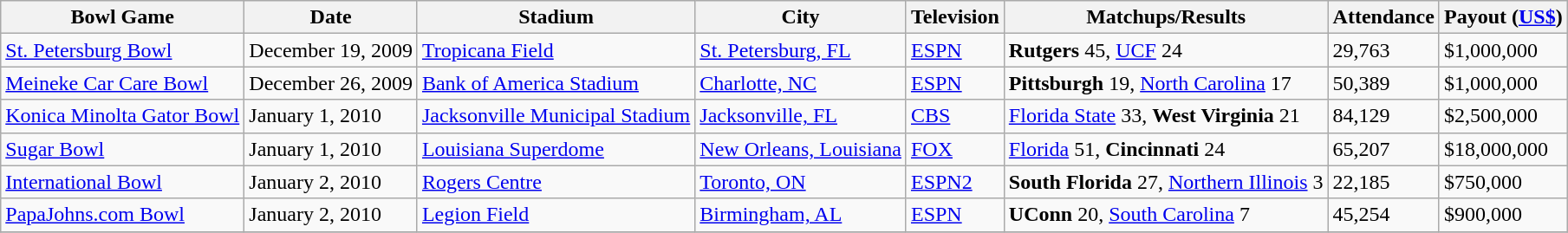<table class="wikitable">
<tr>
<th>Bowl Game</th>
<th>Date</th>
<th>Stadium</th>
<th>City</th>
<th>Television</th>
<th>Matchups/Results</th>
<th>Attendance</th>
<th>Payout (<a href='#'>US$</a>)</th>
</tr>
<tr>
<td><a href='#'>St. Petersburg Bowl</a></td>
<td>December 19, 2009</td>
<td><a href='#'>Tropicana Field</a></td>
<td><a href='#'>St. Petersburg, FL</a></td>
<td><a href='#'>ESPN</a></td>
<td><strong>Rutgers</strong> 45, <a href='#'>UCF</a> 24</td>
<td>29,763</td>
<td>$1,000,000</td>
</tr>
<tr>
<td><a href='#'>Meineke Car Care Bowl</a></td>
<td>December 26, 2009</td>
<td><a href='#'>Bank of America Stadium</a></td>
<td><a href='#'>Charlotte, NC</a></td>
<td><a href='#'>ESPN</a></td>
<td><strong>Pittsburgh</strong> 19, <a href='#'>North Carolina</a> 17</td>
<td>50,389</td>
<td>$1,000,000</td>
</tr>
<tr>
<td><a href='#'>Konica Minolta Gator Bowl</a></td>
<td>January 1, 2010</td>
<td><a href='#'>Jacksonville Municipal Stadium</a></td>
<td><a href='#'>Jacksonville, FL</a></td>
<td><a href='#'>CBS</a></td>
<td><a href='#'>Florida State</a> 33, <strong>West Virginia</strong> 21</td>
<td>84,129</td>
<td>$2,500,000</td>
</tr>
<tr>
<td><a href='#'>Sugar Bowl</a></td>
<td>January 1, 2010</td>
<td><a href='#'>Louisiana Superdome</a></td>
<td><a href='#'>New Orleans, Louisiana</a></td>
<td><a href='#'>FOX</a></td>
<td><a href='#'>Florida</a> 51, <strong>Cincinnati</strong> 24</td>
<td>65,207</td>
<td>$18,000,000</td>
</tr>
<tr>
<td><a href='#'>International Bowl</a></td>
<td>January 2, 2010</td>
<td><a href='#'>Rogers Centre</a></td>
<td><a href='#'>Toronto, ON</a></td>
<td><a href='#'>ESPN2</a></td>
<td><strong>South Florida</strong> 27, <a href='#'>Northern Illinois</a> 3</td>
<td>22,185</td>
<td>$750,000</td>
</tr>
<tr>
<td><a href='#'>PapaJohns.com Bowl</a></td>
<td>January 2, 2010</td>
<td><a href='#'>Legion Field</a></td>
<td><a href='#'>Birmingham, AL</a></td>
<td><a href='#'>ESPN</a></td>
<td><strong>UConn</strong> 20, <a href='#'>South Carolina</a> 7</td>
<td>45,254</td>
<td>$900,000</td>
</tr>
<tr>
</tr>
</table>
